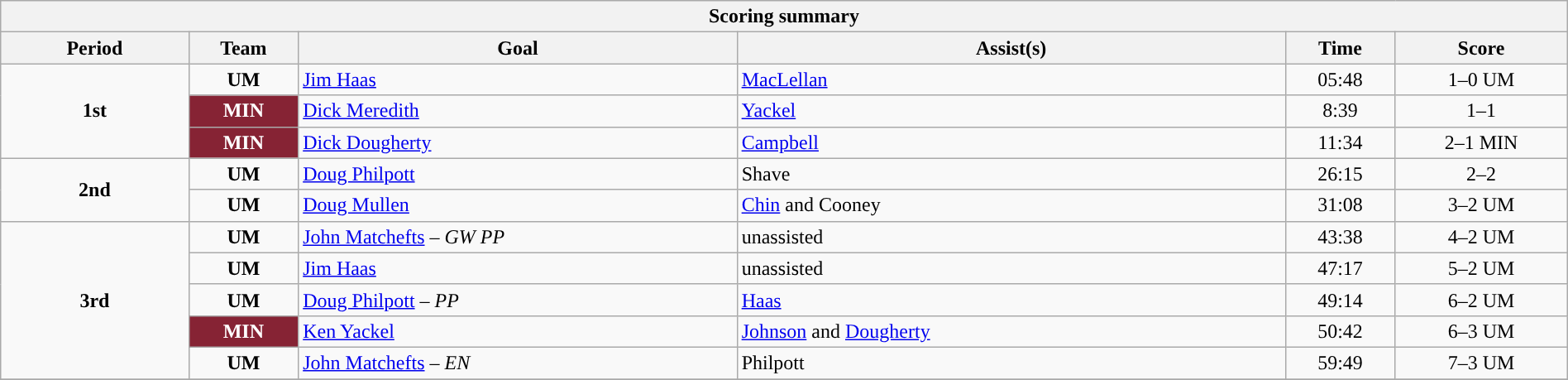<table style="width:100%;" class="wikitable">
<tr>
<th colspan=6>Scoring summary</th>
</tr>
<tr>
<th style="width:12%;">Period</th>
<th style="width:7%;">Team</th>
<th style="width:28%;">Goal</th>
<th style="width:35%;">Assist(s)</th>
<th style="width:7%;">Time</th>
<th style="width:11%;">Score</th>
</tr>
<tr>
<td style="text-align:center;" rowspan="3"><strong>1st</strong></td>
<td align=center><strong>UM</strong></td>
<td><a href='#'>Jim Haas</a></td>
<td><a href='#'>MacLellan</a></td>
<td align=center>05:48</td>
<td align=center>1–0 UM</td>
</tr>
<tr>
<td align=center style="color:white; background:#862334; "><strong>MIN</strong></td>
<td><a href='#'>Dick Meredith</a></td>
<td><a href='#'>Yackel</a></td>
<td align=center>8:39</td>
<td align=center>1–1</td>
</tr>
<tr>
<td align=center style="color:white; background:#862334; "><strong>MIN</strong></td>
<td><a href='#'>Dick Dougherty</a></td>
<td><a href='#'>Campbell</a></td>
<td align=center>11:34</td>
<td align=center>2–1 MIN</td>
</tr>
<tr>
<td style="text-align:center;" rowspan="2"><strong>2nd</strong></td>
<td align=center><strong>UM</strong></td>
<td><a href='#'>Doug Philpott</a></td>
<td>Shave</td>
<td align=center>26:15</td>
<td align=center>2–2</td>
</tr>
<tr>
<td align=center><strong>UM</strong></td>
<td><a href='#'>Doug Mullen</a></td>
<td><a href='#'>Chin</a> and Cooney</td>
<td align=center>31:08</td>
<td align=center>3–2 UM</td>
</tr>
<tr>
<td style="text-align:center;" rowspan="5"><strong>3rd</strong></td>
<td align=center><strong>UM</strong></td>
<td><a href='#'>John Matchefts</a> – <em>GW PP</em></td>
<td>unassisted</td>
<td align=center>43:38</td>
<td align=center>4–2 UM</td>
</tr>
<tr>
<td align=center><strong>UM</strong></td>
<td><a href='#'>Jim Haas</a></td>
<td>unassisted</td>
<td align=center>47:17</td>
<td align=center>5–2 UM</td>
</tr>
<tr>
<td align=center><strong>UM</strong></td>
<td><a href='#'>Doug Philpott</a> – <em>PP</em></td>
<td><a href='#'>Haas</a></td>
<td align=center>49:14</td>
<td align=center>6–2 UM</td>
</tr>
<tr>
<td align=center style="color:white; background:#862334; "><strong>MIN</strong></td>
<td><a href='#'>Ken Yackel</a></td>
<td><a href='#'>Johnson</a> and <a href='#'>Dougherty</a></td>
<td align=center>50:42</td>
<td align=center>6–3 UM</td>
</tr>
<tr>
<td align=center><strong>UM</strong></td>
<td><a href='#'>John Matchefts</a> – <em>EN</em></td>
<td>Philpott</td>
<td align=center>59:49</td>
<td align=center>7–3 UM</td>
</tr>
<tr>
</tr>
</table>
